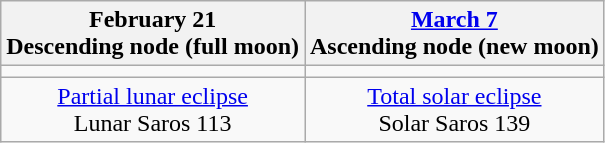<table class="wikitable">
<tr>
<th>February 21<br>Descending node (full moon)<br></th>
<th><a href='#'>March 7</a><br>Ascending node (new moon)<br></th>
</tr>
<tr>
<td></td>
<td></td>
</tr>
<tr align=center>
<td><a href='#'>Partial lunar eclipse</a><br>Lunar Saros 113</td>
<td><a href='#'>Total solar eclipse</a><br>Solar Saros 139</td>
</tr>
</table>
